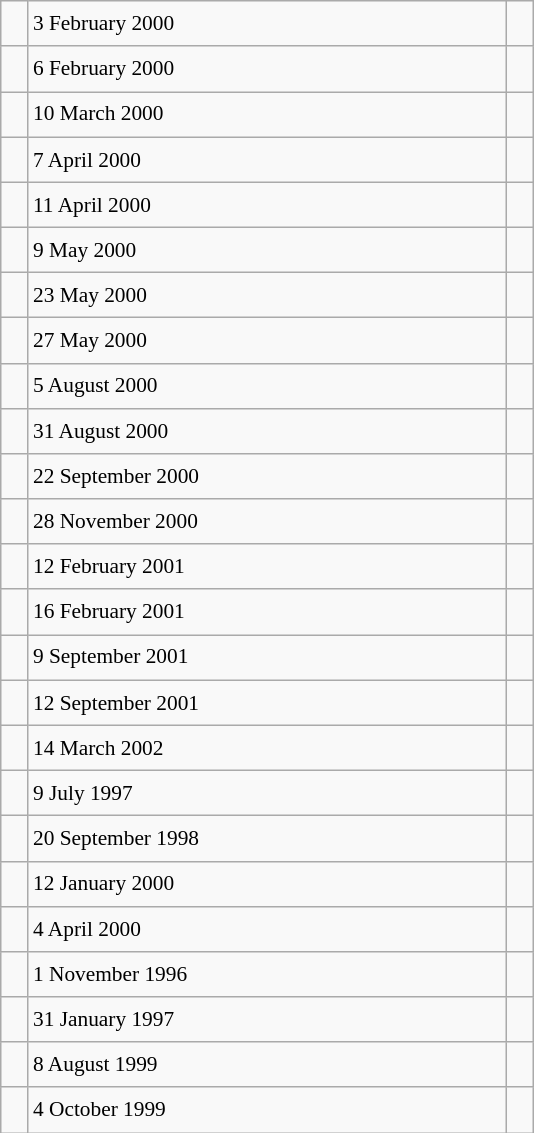<table class="wikitable" style="font-size: 89%; float: left; width: 25em; margin-right: 1em; line-height: 1.65em">
<tr>
<td></td>
<td>3 February 2000</td>
<td></td>
</tr>
<tr>
<td></td>
<td>6 February 2000</td>
<td></td>
</tr>
<tr>
<td></td>
<td>10 March 2000</td>
<td></td>
</tr>
<tr>
<td></td>
<td>7 April 2000</td>
<td></td>
</tr>
<tr>
<td></td>
<td>11 April 2000</td>
<td></td>
</tr>
<tr>
<td></td>
<td>9 May 2000</td>
<td></td>
</tr>
<tr>
<td></td>
<td>23 May 2000</td>
<td></td>
</tr>
<tr>
<td></td>
<td>27 May 2000</td>
<td></td>
</tr>
<tr>
<td></td>
<td>5 August 2000</td>
<td></td>
</tr>
<tr>
<td></td>
<td>31 August 2000</td>
<td></td>
</tr>
<tr>
<td></td>
<td>22 September 2000</td>
<td></td>
</tr>
<tr>
<td></td>
<td>28 November 2000</td>
<td></td>
</tr>
<tr>
<td></td>
<td>12 February 2001</td>
<td></td>
</tr>
<tr>
<td></td>
<td>16 February 2001</td>
<td></td>
</tr>
<tr>
<td></td>
<td>9 September 2001</td>
<td></td>
</tr>
<tr>
<td></td>
<td>12 September 2001</td>
<td></td>
</tr>
<tr>
<td></td>
<td>14 March 2002</td>
<td></td>
</tr>
<tr>
<td></td>
<td>9 July 1997</td>
<td></td>
</tr>
<tr>
<td></td>
<td>20 September 1998</td>
<td></td>
</tr>
<tr>
<td></td>
<td>12 January 2000</td>
<td></td>
</tr>
<tr>
<td></td>
<td>4 April 2000</td>
<td></td>
</tr>
<tr>
<td></td>
<td>1 November 1996</td>
<td></td>
</tr>
<tr>
<td></td>
<td>31 January 1997</td>
<td></td>
</tr>
<tr>
<td></td>
<td>8 August 1999</td>
<td></td>
</tr>
<tr>
<td></td>
<td>4 October 1999</td>
<td></td>
</tr>
</table>
